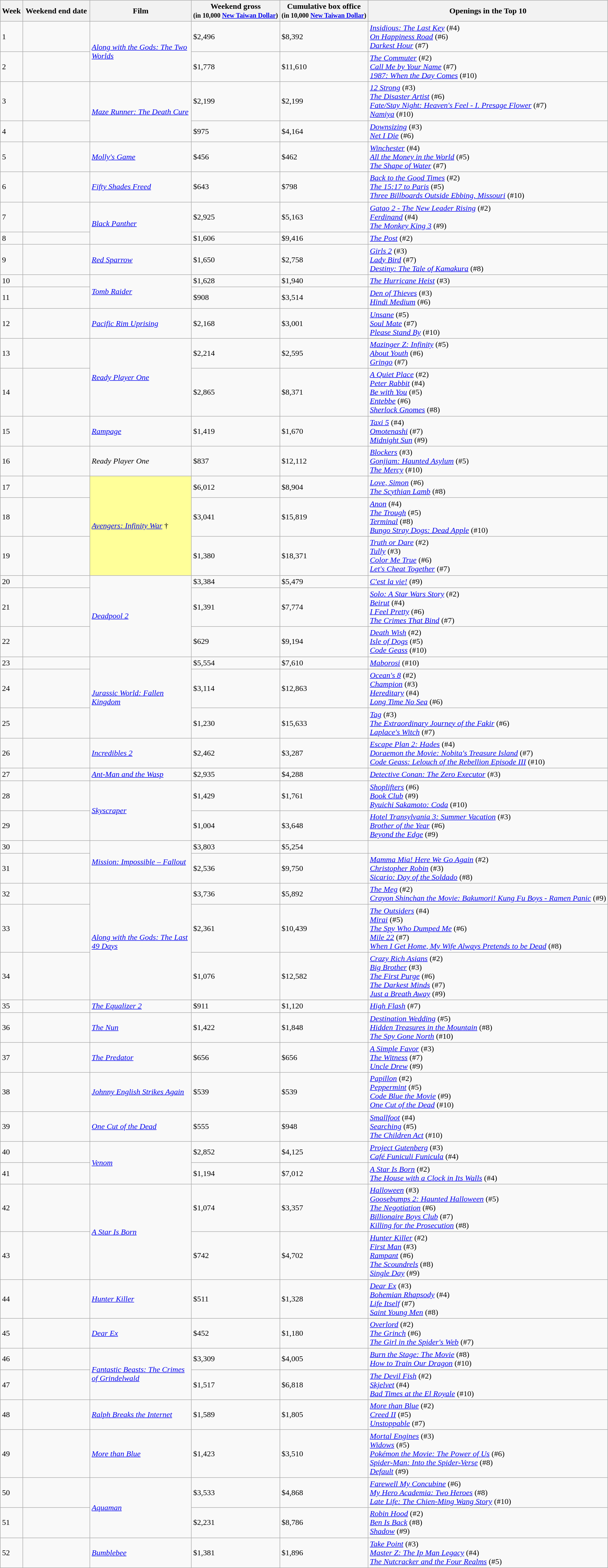<table class="wikitable sortable">
<tr>
<th>Week</th>
<th abbr="Date" style="width:130px">Weekend end date</th>
<th style="width:200px">Film</th>
<th>Weekend gross<br><small>(in 10,000 <a href='#'>New Taiwan Dollar</a>)</small></th>
<th>Cumulative box office<br><small>(in 10,000 <a href='#'>New Taiwan Dollar</a>)</small></th>
<th>Openings in the Top 10</th>
</tr>
<tr>
<td>1</td>
<td></td>
<td rowspan="2"><em><a href='#'>Along with the Gods: The Two Worlds</a></em></td>
<td>$2,496</td>
<td>$8,392</td>
<td><em><a href='#'>Insidious: The Last Key</a></em> (#4)<br><em><a href='#'>On Happiness Road</a></em> (#6)<br><em><a href='#'>Darkest Hour</a></em> (#7)</td>
</tr>
<tr>
<td>2</td>
<td></td>
<td>$1,778</td>
<td>$11,610</td>
<td><em><a href='#'>The Commuter</a></em> (#2)<br><em><a href='#'>Call Me by Your Name</a></em> (#7)<br><em><a href='#'>1987: When the Day Comes</a></em> (#10)</td>
</tr>
<tr>
<td>3</td>
<td></td>
<td rowspan="2"><em><a href='#'>Maze Runner: The Death Cure</a></em></td>
<td>$2,199</td>
<td>$2,199</td>
<td><em><a href='#'>12 Strong</a></em> (#3)<br> <em><a href='#'>The Disaster Artist</a></em> (#6)<br><em><a href='#'>Fate/Stay Night: Heaven's Feel - I. Presage Flower</a></em> (#7)<br> <em><a href='#'>Namiya</a></em> (#10)</td>
</tr>
<tr>
<td>4</td>
<td></td>
<td>$975</td>
<td>$4,164</td>
<td><em><a href='#'>Downsizing</a></em> (#3)<br><em><a href='#'>Net I Die</a></em> (#6)</td>
</tr>
<tr>
<td>5</td>
<td></td>
<td><em><a href='#'>Molly's Game</a></em></td>
<td>$456</td>
<td>$462</td>
<td><em><a href='#'>Winchester</a></em> (#4)<br><em><a href='#'>All the Money in the World</a></em> (#5)<br><em><a href='#'>The Shape of Water</a></em> (#7)</td>
</tr>
<tr>
<td>6</td>
<td></td>
<td><em><a href='#'>Fifty Shades Freed</a></em></td>
<td>$643</td>
<td>$798</td>
<td><em><a href='#'>Back to the Good Times</a></em> (#2)<br><em><a href='#'>The 15:17 to Paris</a></em> (#5)<br> <em><a href='#'>Three Billboards Outside Ebbing, Missouri</a></em> (#10)</td>
</tr>
<tr>
<td>7</td>
<td></td>
<td rowspan="2"><em><a href='#'>Black Panther</a></em></td>
<td>$2,925</td>
<td>$5,163</td>
<td><em><a href='#'>Gatao 2 - The New Leader Rising</a></em> (#2)<br><em><a href='#'>Ferdinand</a></em> (#4)<br><em><a href='#'>The Monkey King 3</a></em> (#9)</td>
</tr>
<tr>
<td>8</td>
<td></td>
<td>$1,606</td>
<td>$9,416</td>
<td><em><a href='#'>The Post</a></em> (#2)</td>
</tr>
<tr>
<td>9</td>
<td></td>
<td><em><a href='#'>Red Sparrow</a></em></td>
<td>$1,650</td>
<td>$2,758</td>
<td><em><a href='#'>Girls 2</a></em> (#3)<br><em><a href='#'>Lady Bird</a></em> (#7)<br><em><a href='#'>Destiny: The Tale of Kamakura</a></em> (#8)</td>
</tr>
<tr>
<td>10</td>
<td></td>
<td rowspan="2"><em><a href='#'>Tomb Raider</a></em></td>
<td>$1,628</td>
<td>$1,940</td>
<td><em><a href='#'>The Hurricane Heist</a></em> (#3)</td>
</tr>
<tr>
<td>11</td>
<td></td>
<td>$908</td>
<td>$3,514</td>
<td><em><a href='#'>Den of Thieves</a></em> (#3)<br><em><a href='#'>Hindi Medium</a></em> (#6)</td>
</tr>
<tr>
<td>12</td>
<td></td>
<td><em><a href='#'>Pacific Rim Uprising</a></em></td>
<td>$2,168</td>
<td>$3,001</td>
<td><em><a href='#'>Unsane</a></em> (#5)<br><em><a href='#'>Soul Mate</a></em> (#7)<br><em><a href='#'>Please Stand By</a></em> (#10)</td>
</tr>
<tr>
<td>13</td>
<td></td>
<td rowspan="2"><em><a href='#'>Ready Player One</a></em></td>
<td>$2,214</td>
<td>$2,595</td>
<td><em><a href='#'>Mazinger Z: Infinity</a></em> (#5)<br><em><a href='#'>About Youth</a></em> (#6)<br><em><a href='#'>Gringo</a></em> (#7)</td>
</tr>
<tr>
<td>14</td>
<td></td>
<td>$2,865</td>
<td>$8,371</td>
<td><em><a href='#'>A Quiet Place</a></em> (#2)<br><em><a href='#'>Peter Rabbit</a></em> (#4)<br><em><a href='#'>Be with You</a></em> (#5)<br><em><a href='#'>Entebbe</a></em> (#6)<br><em><a href='#'>Sherlock Gnomes</a></em> (#8)</td>
</tr>
<tr>
<td>15</td>
<td></td>
<td><em><a href='#'>Rampage</a></em></td>
<td>$1,419</td>
<td>$1,670</td>
<td><em><a href='#'>Taxi 5</a></em> (#4)<br><em><a href='#'>Omotenashi</a></em> (#7)<br><em><a href='#'>Midnight Sun</a></em> (#9)</td>
</tr>
<tr>
<td>16</td>
<td></td>
<td><em>Ready Player One</em></td>
<td>$837</td>
<td>$12,112</td>
<td><em><a href='#'>Blockers</a></em> (#3)<br><em><a href='#'>Gonjiam: Haunted Asylum</a></em> (#5)<br><em><a href='#'>The Mercy</a></em> (#10)</td>
</tr>
<tr>
<td>17</td>
<td></td>
<td rowspan="3" style="background-color:#FFFF99"><em><a href='#'>Avengers: Infinity War</a></em> †</td>
<td>$6,012</td>
<td>$8,904</td>
<td><em><a href='#'>Love, Simon</a></em> (#6)<br><em><a href='#'>The Scythian Lamb</a></em> (#8)</td>
</tr>
<tr>
<td>18</td>
<td></td>
<td>$3,041</td>
<td>$15,819</td>
<td><em><a href='#'>Anon</a></em> (#4)<br><em><a href='#'>The Trough</a></em> (#5)<br><em><a href='#'>Terminal</a></em> (#8)<br><em><a href='#'>Bungo Stray Dogs: Dead Apple</a></em> (#10)</td>
</tr>
<tr>
<td>19</td>
<td></td>
<td>$1,380</td>
<td>$18,371</td>
<td><em><a href='#'>Truth or Dare</a></em> (#2)<br><em><a href='#'>Tully</a></em> (#3)<br><em><a href='#'>Color Me True</a></em> (#6)<br><em><a href='#'>Let's Cheat Together</a></em> (#7)</td>
</tr>
<tr>
<td>20</td>
<td></td>
<td rowspan="3"><em><a href='#'>Deadpool 2</a></em></td>
<td>$3,384</td>
<td>$5,479</td>
<td><em><a href='#'>C'est la vie!</a></em> (#9)</td>
</tr>
<tr>
<td>21</td>
<td></td>
<td>$1,391</td>
<td>$7,774</td>
<td><em><a href='#'>Solo: A Star Wars Story</a></em> (#2)<br><em><a href='#'>Beirut</a></em> (#4)<br><em><a href='#'>I Feel Pretty</a></em> (#6)<br><em><a href='#'>The Crimes That Bind</a></em> (#7)</td>
</tr>
<tr>
<td>22</td>
<td></td>
<td>$629</td>
<td>$9,194</td>
<td><em><a href='#'>Death Wish</a></em> (#2)<br><em><a href='#'>Isle of Dogs</a></em> (#5)<br><em><a href='#'>Code Geass</a></em> (#10)</td>
</tr>
<tr>
<td>23</td>
<td></td>
<td rowspan="3"><em><a href='#'>Jurassic World: Fallen Kingdom</a></em></td>
<td>$5,554</td>
<td>$7,610</td>
<td><em><a href='#'>Maborosi</a></em> (#10)</td>
</tr>
<tr>
<td>24</td>
<td></td>
<td>$3,114</td>
<td>$12,863</td>
<td><em><a href='#'>Ocean's 8</a></em> (#2)<br><em><a href='#'>Champion</a></em> (#3)<br><em><a href='#'>Hereditary</a></em> (#4)<br><em><a href='#'>Long Time No Sea</a></em> (#6)</td>
</tr>
<tr>
<td>25</td>
<td></td>
<td>$1,230</td>
<td>$15,633</td>
<td><em><a href='#'>Tag</a></em> (#3)<br><em><a href='#'>The Extraordinary Journey of the Fakir</a></em> (#6)<br><em><a href='#'>Laplace's Witch</a></em> (#7)</td>
</tr>
<tr>
<td>26</td>
<td></td>
<td><em><a href='#'>Incredibles 2</a></em></td>
<td>$2,462</td>
<td>$3,287</td>
<td><em><a href='#'>Escape Plan 2: Hades</a></em> (#4)<br><em><a href='#'>Doraemon the Movie: Nobita's Treasure Island</a></em> (#7)<br><em><a href='#'>Code Geass: Lelouch of the Rebellion Episode III</a></em> (#10)</td>
</tr>
<tr>
<td>27</td>
<td></td>
<td><em><a href='#'>Ant-Man and the Wasp</a></em></td>
<td>$2,935</td>
<td>$4,288</td>
<td><em><a href='#'>Detective Conan: The Zero Executor</a></em> (#3)</td>
</tr>
<tr>
<td>28</td>
<td></td>
<td rowspan="2"><em><a href='#'>Skyscraper</a></em></td>
<td>$1,429</td>
<td>$1,761</td>
<td><em><a href='#'>Shoplifters</a></em> (#6)<br><em><a href='#'>Book Club</a></em> (#9)<br><em><a href='#'>Ryuichi Sakamoto: Coda</a></em> (#10)</td>
</tr>
<tr>
<td>29</td>
<td></td>
<td>$1,004</td>
<td>$3,648</td>
<td><em><a href='#'>Hotel Transylvania 3: Summer Vacation</a></em> (#3)<br><em><a href='#'>Brother of the Year</a></em> (#6)<br><em><a href='#'>Beyond the Edge</a></em> (#9)</td>
</tr>
<tr>
<td>30</td>
<td></td>
<td rowspan="2"><em><a href='#'>Mission: Impossible – Fallout</a></em></td>
<td>$3,803</td>
<td>$5,254</td>
<td></td>
</tr>
<tr>
<td>31</td>
<td></td>
<td>$2,536</td>
<td>$9,750</td>
<td><em><a href='#'>Mamma Mia! Here We Go Again</a></em> (#2)<br><em><a href='#'>Christopher Robin</a></em> (#3)<br><em><a href='#'>Sicario: Day of the Soldado</a></em> (#8)</td>
</tr>
<tr>
<td>32</td>
<td></td>
<td rowspan="3"><em><a href='#'>Along with the Gods: The Last 49 Days</a></em></td>
<td>$3,736</td>
<td>$5,892</td>
<td><em><a href='#'>The Meg</a></em> (#2)<br><em><a href='#'>Crayon Shinchan the Movie: Bakumori! Kung Fu Boys - Ramen Panic</a></em> (#9)</td>
</tr>
<tr>
<td>33</td>
<td></td>
<td>$2,361</td>
<td>$10,439</td>
<td><em><a href='#'>The Outsiders</a></em> (#4)<br><em><a href='#'>Mirai</a></em> (#5)<br><em><a href='#'>The Spy Who Dumped Me</a></em> (#6)<br><em><a href='#'>Mile 22</a></em> (#7)<br><em><a href='#'>When I Get Home, My Wife Always Pretends to be Dead</a></em> (#8)</td>
</tr>
<tr>
<td>34</td>
<td></td>
<td>$1,076</td>
<td>$12,582</td>
<td><em><a href='#'>Crazy Rich Asians</a></em> (#2)<br><em><a href='#'>Big Brother</a></em> (#3)<br><em><a href='#'>The First Purge</a></em> (#6)<br><em><a href='#'>The Darkest Minds</a></em> (#7)<br><em><a href='#'>Just a Breath Away</a></em> (#9)</td>
</tr>
<tr>
<td>35</td>
<td></td>
<td><em><a href='#'>The Equalizer 2</a></em></td>
<td>$911</td>
<td>$1,120</td>
<td><em><a href='#'>High Flash</a></em> (#7)</td>
</tr>
<tr>
<td>36</td>
<td></td>
<td><em><a href='#'>The Nun</a></em></td>
<td>$1,422</td>
<td>$1,848</td>
<td><em><a href='#'>Destination Wedding</a></em> (#5)<br><em><a href='#'>Hidden Treasures in the Mountain</a></em> (#8)<br><em><a href='#'>The Spy Gone North</a></em> (#10)</td>
</tr>
<tr>
<td>37</td>
<td></td>
<td><em><a href='#'>The Predator</a></em></td>
<td>$656</td>
<td>$656</td>
<td><em><a href='#'>A Simple Favor</a></em> (#3)<br><em><a href='#'>The Witness</a></em> (#7)<br><em><a href='#'>Uncle Drew</a></em> (#9)</td>
</tr>
<tr>
<td>38</td>
<td></td>
<td><em><a href='#'>Johnny English Strikes Again</a></em></td>
<td>$539</td>
<td>$539</td>
<td><em><a href='#'>Papillon</a></em> (#2)<br><em><a href='#'>Peppermint</a></em> (#5)<br><em><a href='#'>Code Blue the Movie</a></em> (#9)<br><em><a href='#'>One Cut of the Dead</a></em> (#10)</td>
</tr>
<tr>
<td>39</td>
<td></td>
<td><em><a href='#'>One Cut of the Dead</a></em></td>
<td>$555</td>
<td>$948</td>
<td><em><a href='#'>Smallfoot</a></em> (#4)<br><em><a href='#'>Searching</a></em> (#5)<br><em><a href='#'>The Children Act</a></em> (#10)</td>
</tr>
<tr>
<td>40</td>
<td></td>
<td rowspan="2"><em><a href='#'>Venom</a></em></td>
<td>$2,852</td>
<td>$4,125</td>
<td><em><a href='#'>Project Gutenberg</a></em> (#3)<br><em><a href='#'>Café Funiculi Funicula</a></em> (#4)</td>
</tr>
<tr>
<td>41</td>
<td></td>
<td>$1,194</td>
<td>$7,012</td>
<td><em><a href='#'>A Star Is Born</a></em> (#2)<br><em><a href='#'>The House with a Clock in Its Walls</a></em> (#4)</td>
</tr>
<tr>
<td>42</td>
<td></td>
<td rowspan="2"><em><a href='#'>A Star Is Born</a></em></td>
<td>$1,074</td>
<td>$3,357</td>
<td><em><a href='#'>Halloween</a></em> (#3)<br><em><a href='#'>Goosebumps 2: Haunted Halloween</a></em> (#5)<br><em><a href='#'>The Negotiation</a></em> (#6)<br><em><a href='#'>Billionaire Boys Club</a></em> (#7)<br><em><a href='#'>Killing for the Prosecution</a></em> (#8)</td>
</tr>
<tr>
<td>43</td>
<td></td>
<td>$742</td>
<td>$4,702</td>
<td><em><a href='#'>Hunter Killer</a></em> (#2)<br><em><a href='#'>First Man</a></em> (#3)<br><em><a href='#'>Rampant</a></em> (#6)<br><em><a href='#'>The Scoundrels</a></em> (#8)<br><em><a href='#'>Single Day</a></em> (#9)</td>
</tr>
<tr>
<td>44</td>
<td></td>
<td><em><a href='#'>Hunter Killer</a></em></td>
<td>$511</td>
<td>$1,328</td>
<td><em><a href='#'>Dear Ex</a></em> (#3)<br><em><a href='#'>Bohemian Rhapsody</a></em> (#4)<br><em><a href='#'>Life Itself</a></em> (#7)<br><em><a href='#'>Saint Young Men</a></em> (#8)</td>
</tr>
<tr>
<td>45</td>
<td></td>
<td><em><a href='#'>Dear Ex</a></em></td>
<td>$452</td>
<td>$1,180</td>
<td><em><a href='#'>Overlord</a></em> (#2)<br><em><a href='#'>The Grinch</a></em> (#6)<br><em><a href='#'>The Girl in the Spider's Web</a></em> (#7)</td>
</tr>
<tr>
<td>46</td>
<td></td>
<td rowspan="2"><em><a href='#'>Fantastic Beasts: The Crimes of Grindelwald</a></em></td>
<td>$3,309</td>
<td>$4,005</td>
<td><em><a href='#'>Burn the Stage: The Movie</a></em> (#8)<br><em><a href='#'>How to Train Our Dragon</a></em> (#10)</td>
</tr>
<tr>
<td>47</td>
<td></td>
<td>$1,517</td>
<td>$6,818</td>
<td><em><a href='#'>The Devil Fish</a></em> (#2)<br><em><a href='#'>Skjelvet</a></em> (#4)<br><em><a href='#'>Bad Times at the El Royale</a></em> (#10)</td>
</tr>
<tr>
<td>48</td>
<td></td>
<td><em><a href='#'>Ralph Breaks the Internet</a></em></td>
<td>$1,589</td>
<td>$1,805</td>
<td><em><a href='#'>More than Blue</a></em> (#2)<br><em><a href='#'>Creed II</a></em> (#5)<br><em><a href='#'>Unstoppable</a></em> (#7)</td>
</tr>
<tr>
<td>49</td>
<td></td>
<td><em><a href='#'>More than Blue</a></em></td>
<td>$1,423</td>
<td>$3,510</td>
<td><em><a href='#'>Mortal Engines</a></em> (#3)<br><em><a href='#'>Widows</a></em> (#5)<br><em><a href='#'>Pokémon the Movie: The Power of Us</a></em> (#6)<br><em><a href='#'>Spider-Man: Into the Spider-Verse</a></em> (#8)<br><em><a href='#'>Default</a></em> (#9)</td>
</tr>
<tr>
<td>50</td>
<td></td>
<td rowspan="2"><em><a href='#'>Aquaman</a></em></td>
<td>$3,533</td>
<td>$4,868</td>
<td><em><a href='#'>Farewell My Concubine</a></em> (#6)<br><em><a href='#'>My Hero Academia: Two Heroes</a></em> (#8)<br><em><a href='#'>Late Life: The Chien-Ming Wang Story</a></em> (#10)</td>
</tr>
<tr>
<td>51</td>
<td></td>
<td>$2,231</td>
<td>$8,786</td>
<td><em><a href='#'>Robin Hood</a></em> (#2)<br><em><a href='#'>Ben Is Back</a></em> (#8)<br><em><a href='#'>Shadow</a></em> (#9)</td>
</tr>
<tr>
<td>52</td>
<td></td>
<td><em><a href='#'>Bumblebee</a></em></td>
<td>$1,381</td>
<td>$1,896</td>
<td><em><a href='#'>Take Point</a></em> (#3)<br><em><a href='#'>Master Z: The Ip Man Legacy</a></em> (#4)<br><em><a href='#'>The Nutcracker and the Four Realms</a></em> (#5)<br></td>
</tr>
</table>
